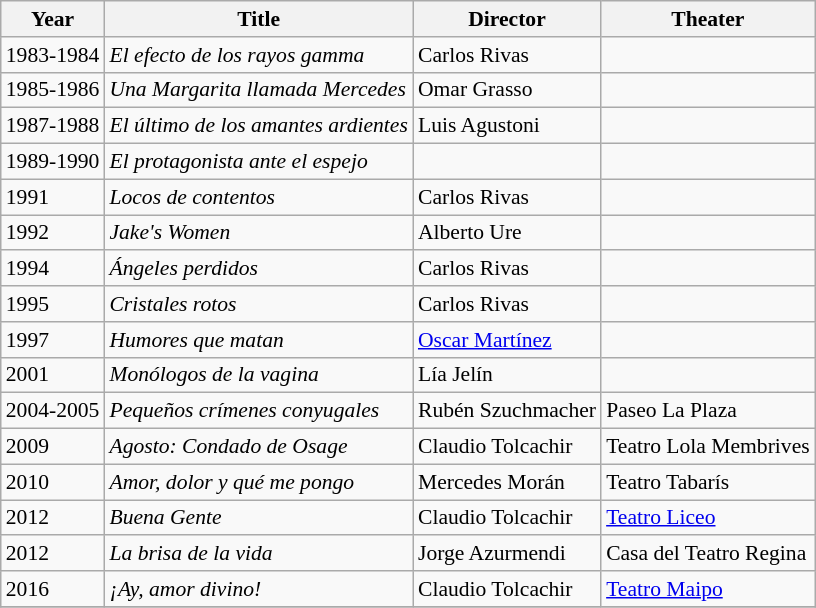<table class="wikitable" style="font-size: 90%;">
<tr>
<th>Year</th>
<th>Title</th>
<th>Director</th>
<th>Theater</th>
</tr>
<tr>
<td>1983-1984</td>
<td><em>El efecto de los rayos gamma</em></td>
<td>Carlos Rivas</td>
<td></td>
</tr>
<tr>
<td>1985-1986</td>
<td><em>Una Margarita llamada Mercedes</em></td>
<td>Omar Grasso</td>
<td></td>
</tr>
<tr>
<td>1987-1988</td>
<td><em>El último de los amantes ardientes</em></td>
<td>Luis Agustoni</td>
<td></td>
</tr>
<tr>
<td>1989-1990</td>
<td><em>El protagonista ante el espejo</em></td>
<td></td>
<td></td>
</tr>
<tr>
<td>1991</td>
<td><em>Locos de contentos</em></td>
<td>Carlos Rivas</td>
<td></td>
</tr>
<tr>
<td>1992</td>
<td><em>Jake's Women</em></td>
<td>Alberto Ure</td>
<td></td>
</tr>
<tr>
<td>1994</td>
<td><em>Ángeles perdidos</em></td>
<td>Carlos Rivas</td>
<td></td>
</tr>
<tr>
<td>1995</td>
<td><em>Cristales rotos</em></td>
<td>Carlos Rivas</td>
<td></td>
</tr>
<tr>
<td>1997</td>
<td><em>Humores que matan</em></td>
<td><a href='#'>Oscar Martínez</a></td>
<td></td>
</tr>
<tr>
<td>2001</td>
<td><em>Monólogos de la vagina</em></td>
<td>Lía Jelín</td>
<td></td>
</tr>
<tr>
<td>2004-2005</td>
<td><em>Pequeños crímenes conyugales</em></td>
<td>Rubén Szuchmacher</td>
<td>Paseo La Plaza</td>
</tr>
<tr>
<td>2009</td>
<td><em>Agosto: Condado de Osage</em></td>
<td>Claudio Tolcachir</td>
<td>Teatro Lola Membrives</td>
</tr>
<tr>
<td>2010</td>
<td><em>Amor, dolor y qué me pongo</em></td>
<td>Mercedes Morán</td>
<td>Teatro Tabarís</td>
</tr>
<tr>
<td>2012</td>
<td><em>Buena Gente</em></td>
<td>Claudio Tolcachir</td>
<td><a href='#'>Teatro Liceo</a></td>
</tr>
<tr>
<td>2012</td>
<td><em>La brisa de la vida</em></td>
<td>Jorge Azurmendi</td>
<td>Casa del Teatro Regina</td>
</tr>
<tr>
<td>2016</td>
<td><em>¡Ay, amor divino!</em></td>
<td>Claudio Tolcachir</td>
<td><a href='#'>Teatro Maipo</a></td>
</tr>
<tr>
</tr>
</table>
